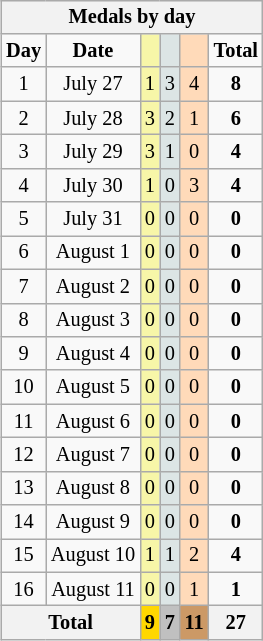<table class=wikitable style="font-size:85%; float:right;text-align:center">
<tr>
<th colspan=7>Medals by day</th>
</tr>
<tr>
<td><strong>Day</strong></td>
<td><strong>Date</strong></td>
<td bgcolor=F7F6A8></td>
<td bgcolor=DCE5E5></td>
<td bgcolor=FFDAB9></td>
<td><strong>Total</strong></td>
</tr>
<tr>
<td>1</td>
<td>July 27</td>
<td bgcolor=F7F6A8>1</td>
<td bgcolor=DCE5E5>3</td>
<td bgcolor=FFDAB9>4</td>
<td><strong>8</strong></td>
</tr>
<tr>
<td>2</td>
<td>July 28</td>
<td bgcolor=F7F6A8>3</td>
<td bgcolor=DCE5E5>2</td>
<td bgcolor=FFDAB9>1</td>
<td><strong>6</strong></td>
</tr>
<tr>
<td>3</td>
<td>July 29</td>
<td bgcolor=F7F6A8>3</td>
<td bgcolor=DCE5E5>1</td>
<td bgcolor=FFDAB9>0</td>
<td><strong>4</strong></td>
</tr>
<tr>
<td>4</td>
<td>July 30</td>
<td bgcolor=F7F6A8>1</td>
<td bgcolor=DCE5E5>0</td>
<td bgcolor=FFDAB9>3</td>
<td><strong>4</strong></td>
</tr>
<tr>
<td>5</td>
<td>July 31</td>
<td bgcolor=F7F6A8>0</td>
<td bgcolor=DCE5E5>0</td>
<td bgcolor=FFDAB9>0</td>
<td><strong>0</strong></td>
</tr>
<tr>
<td>6</td>
<td>August 1</td>
<td bgcolor=F7F6A8>0</td>
<td bgcolor=DCE5E5>0</td>
<td bgcolor=FFDAB9>0</td>
<td><strong>0</strong></td>
</tr>
<tr>
<td>7</td>
<td>August 2</td>
<td bgcolor=F7F6A8>0</td>
<td bgcolor=DCE5E5>0</td>
<td bgcolor=FFDAB9>0</td>
<td><strong>0</strong></td>
</tr>
<tr>
<td>8</td>
<td>August 3</td>
<td bgcolor=F7F6A8>0</td>
<td bgcolor=DCE5E5>0</td>
<td bgcolor=FFDAB9>0</td>
<td><strong>0</strong></td>
</tr>
<tr>
<td>9</td>
<td>August 4</td>
<td bgcolor=F7F6A8>0</td>
<td bgcolor=DCE5E5>0</td>
<td bgcolor=FFDAB9>0</td>
<td><strong>0</strong></td>
</tr>
<tr>
<td>10</td>
<td>August 5</td>
<td bgcolor=F7F6A8>0</td>
<td bgcolor=DCE5E5>0</td>
<td bgcolor=FFDAB9>0</td>
<td><strong>0</strong></td>
</tr>
<tr>
<td>11</td>
<td>August 6</td>
<td bgcolor=F7F6A8>0</td>
<td bgcolor=DCE5E5>0</td>
<td bgcolor=FFDAB9>0</td>
<td><strong>0</strong></td>
</tr>
<tr>
<td>12</td>
<td>August 7</td>
<td bgcolor=F7F6A8>0</td>
<td bgcolor=DCE5E5>0</td>
<td bgcolor=FFDAB9>0</td>
<td><strong>0</strong></td>
</tr>
<tr>
<td>13</td>
<td>August 8</td>
<td bgcolor=F7F6A8>0</td>
<td bgcolor=DCE5E5>0</td>
<td bgcolor=FFDAB9>0</td>
<td><strong>0</strong></td>
</tr>
<tr>
<td>14</td>
<td>August 9</td>
<td bgcolor=F7F6A8>0</td>
<td bgcolor=DCE5E5>0</td>
<td bgcolor=FFDAB9>0</td>
<td><strong>0</strong></td>
</tr>
<tr>
<td>15</td>
<td>August 10</td>
<td bgcolor=F7F6A8>1</td>
<td bgcolor=DCE5E5>1</td>
<td bgcolor=FFDAB9>2</td>
<td><strong>4</strong></td>
</tr>
<tr>
<td>16</td>
<td>August 11</td>
<td bgcolor=F7F6A8>0</td>
<td bgcolor=DCE5E5>0</td>
<td bgcolor=FFDAB9>1</td>
<td><strong>1</strong></td>
</tr>
<tr>
<th colspan=2>Total</th>
<th style=background:gold>9</th>
<th style=background:silver>7</th>
<th style=background:#C96>11</th>
<th>27</th>
</tr>
</table>
